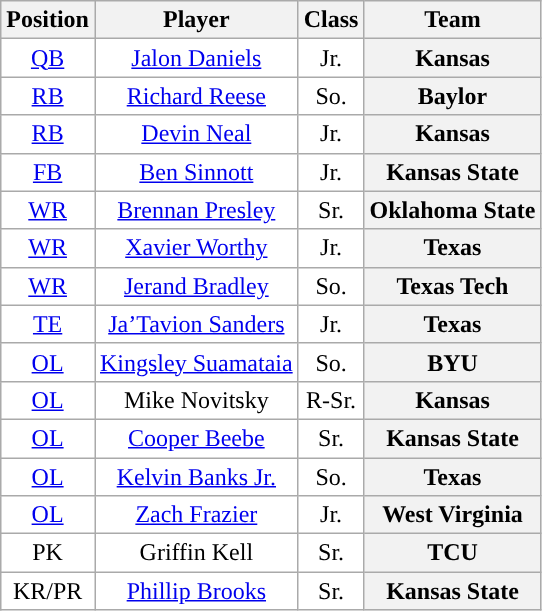<table class="wikitable sortable" border="1">
<tr>
<th>Position</th>
<th>Player</th>
<th>Class</th>
<th>Team</th>
</tr>
<tr>
<td style="text-align:center; background:white"><a href='#'>QB</a></td>
<td style="text-align:center; background:white"><a href='#'>Jalon Daniels</a></td>
<td style="text-align:center; background:white">Jr.</td>
<th>Kansas</th>
</tr>
<tr>
<td style="text-align:center; background:white"><a href='#'>RB</a></td>
<td style="text-align:center; background:white"><a href='#'>Richard Reese</a></td>
<td style="text-align:center; background:white">So.</td>
<th>Baylor</th>
</tr>
<tr>
<td style="text-align:center; background:white"><a href='#'>RB</a></td>
<td style="text-align:center; background:white"><a href='#'>Devin Neal</a></td>
<td style="text-align:center; background:white">Jr.</td>
<th>Kansas</th>
</tr>
<tr>
<td style="text-align:center; background:white"><a href='#'>FB</a></td>
<td style="text-align:center; background:white"><a href='#'>Ben Sinnott</a></td>
<td style="text-align:center; background:white">Jr.</td>
<th>Kansas State</th>
</tr>
<tr>
<td style="text-align:center; background:white"><a href='#'>WR</a></td>
<td style="text-align:center; background:white"><a href='#'>Brennan Presley</a></td>
<td style="text-align:center; background:white">Sr.</td>
<th>Oklahoma State</th>
</tr>
<tr>
<td style="text-align:center; background:white"><a href='#'>WR</a></td>
<td style="text-align:center; background:white"><a href='#'>Xavier Worthy</a></td>
<td style="text-align:center; background:white">Jr.</td>
<th>Texas</th>
</tr>
<tr>
<td style="text-align:center; background:white"><a href='#'>WR</a></td>
<td style="text-align:center; background:white"><a href='#'>Jerand Bradley</a></td>
<td style="text-align:center; background:white">So.</td>
<th>Texas Tech</th>
</tr>
<tr>
<td style="text-align:center; background:white"><a href='#'>TE</a></td>
<td style="text-align:center; background:white"><a href='#'>Ja’Tavion Sanders</a></td>
<td style="text-align:center; background:white">Jr.</td>
<th>Texas</th>
</tr>
<tr>
<td style="text-align:center; background:white"><a href='#'>OL</a></td>
<td style="text-align:center; background:white"><a href='#'>Kingsley Suamataia</a></td>
<td style="text-align:center; background:white">So.</td>
<th>BYU</th>
</tr>
<tr>
<td style="text-align:center; background:white"><a href='#'>OL</a></td>
<td style="text-align:center; background:white">Mike Novitsky</td>
<td style="text-align:center; background:white">R-Sr.</td>
<th>Kansas</th>
</tr>
<tr>
<td style="text-align:center; background:white"><a href='#'>OL</a></td>
<td style="text-align:center; background:white"><a href='#'>Cooper Beebe</a></td>
<td style="text-align:center; background:white">Sr.</td>
<th>Kansas State</th>
</tr>
<tr>
<td style="text-align:center; background:white"><a href='#'>OL</a></td>
<td style="text-align:center; background:white"><a href='#'>Kelvin Banks Jr.</a></td>
<td style="text-align:center; background:white">So.</td>
<th>Texas</th>
</tr>
<tr>
<td style="text-align:center; background:white"><a href='#'>OL</a></td>
<td style="text-align:center; background:white"><a href='#'>Zach Frazier</a></td>
<td style="text-align:center; background:white">Jr.</td>
<th>West Virginia</th>
</tr>
<tr>
<td style="text-align:center; background:white">PK</td>
<td style="text-align:center; background:white">Griffin Kell</td>
<td style="text-align:center; background:white">Sr.</td>
<th>TCU</th>
</tr>
<tr>
<td style="text-align:center; background:white">KR/PR</td>
<td style="text-align:center; background:white"><a href='#'>Phillip Brooks</a></td>
<td style="text-align:center; background:white">Sr.</td>
<th>Kansas State</th>
</tr>
</table>
